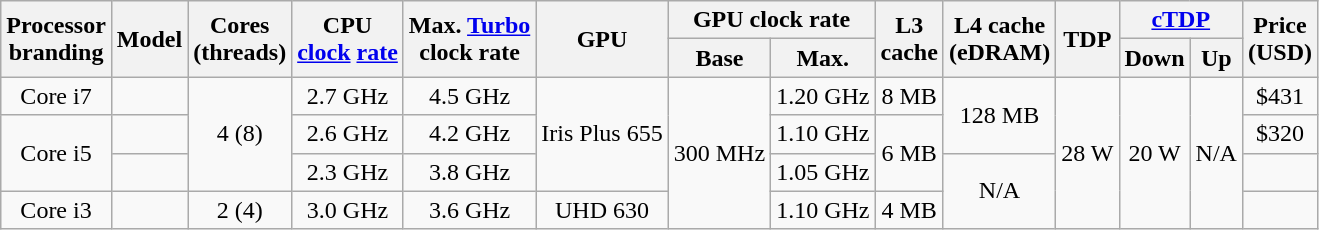<table class="wikitable sortable" style="text-align: center;">
<tr>
<th rowspan="2">Processor<br>branding</th>
<th rowspan="2">Model</th>
<th rowspan="2">Cores<br>(threads)</th>
<th rowspan="2">CPU<br><a href='#'>clock</a>
<a href='#'>rate</a></th>
<th rowspan="2">Max. <a href='#'>Turbo</a><br>clock rate</th>
<th rowspan="2">GPU</th>
<th colspan="2">GPU clock rate</th>
<th rowspan="2">L3<br>cache</th>
<th rowspan="2">L4 cache<br>(eDRAM)</th>
<th rowspan="2">TDP</th>
<th colspan="2"><a href='#'>cTDP</a></th>
<th rowspan="2">Price<br>(USD)</th>
</tr>
<tr>
<th>Base</th>
<th>Max.</th>
<th>Down</th>
<th>Up</th>
</tr>
<tr>
<td>Core i7</td>
<td></td>
<td rowspan="3">4 (8)</td>
<td>2.7 GHz</td>
<td>4.5 GHz</td>
<td rowspan="3">Iris Plus 655</td>
<td rowspan="4">300 MHz</td>
<td>1.20 GHz</td>
<td>8 MB</td>
<td rowspan="2">128 MB</td>
<td rowspan="4">28 W</td>
<td rowspan="4">20 W</td>
<td rowspan="4">N/A</td>
<td>$431</td>
</tr>
<tr>
<td rowspan="2">Core i5</td>
<td></td>
<td>2.6 GHz</td>
<td>4.2 GHz</td>
<td>1.10 GHz</td>
<td rowspan="2">6 MB</td>
<td>$320</td>
</tr>
<tr>
<td><br></td>
<td>2.3 GHz</td>
<td>3.8 GHz</td>
<td>1.05 GHz</td>
<td rowspan="2">N/A</td>
<td></td>
</tr>
<tr>
<td>Core i3</td>
<td></td>
<td>2 (4)</td>
<td>3.0 GHz</td>
<td>3.6 GHz</td>
<td>UHD 630</td>
<td>1.10 GHz</td>
<td>4 MB</td>
<td></td>
</tr>
</table>
